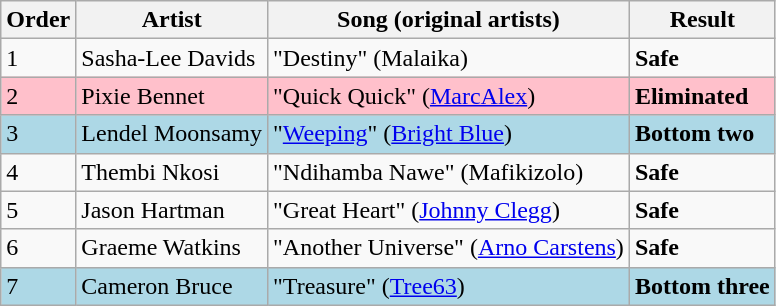<table class=wikitable>
<tr>
<th>Order</th>
<th>Artist</th>
<th>Song (original artists)</th>
<th>Result</th>
</tr>
<tr>
<td>1</td>
<td>Sasha-Lee Davids</td>
<td>"Destiny" (Malaika)</td>
<td><strong>Safe</strong></td>
</tr>
<tr style="background:pink;">
<td>2</td>
<td>Pixie Bennet</td>
<td>"Quick Quick" (<a href='#'>MarcAlex</a>)</td>
<td><strong>Eliminated</strong></td>
</tr>
<tr style="background:lightblue;">
<td>3</td>
<td>Lendel Moonsamy</td>
<td>"<a href='#'>Weeping</a>" (<a href='#'>Bright Blue</a>)</td>
<td><strong>Bottom two</strong></td>
</tr>
<tr>
<td>4</td>
<td>Thembi Nkosi</td>
<td>"Ndihamba Nawe" (Mafikizolo)</td>
<td><strong>Safe</strong></td>
</tr>
<tr>
<td>5</td>
<td>Jason Hartman</td>
<td>"Great Heart" (<a href='#'>Johnny Clegg</a>)</td>
<td><strong>Safe</strong></td>
</tr>
<tr>
<td>6</td>
<td>Graeme Watkins</td>
<td>"Another Universe" (<a href='#'>Arno Carstens</a>)</td>
<td><strong>Safe</strong></td>
</tr>
<tr style="background:lightblue;">
<td>7</td>
<td>Cameron Bruce</td>
<td>"Treasure" (<a href='#'>Tree63</a>)</td>
<td><strong>Bottom three</strong></td>
</tr>
</table>
